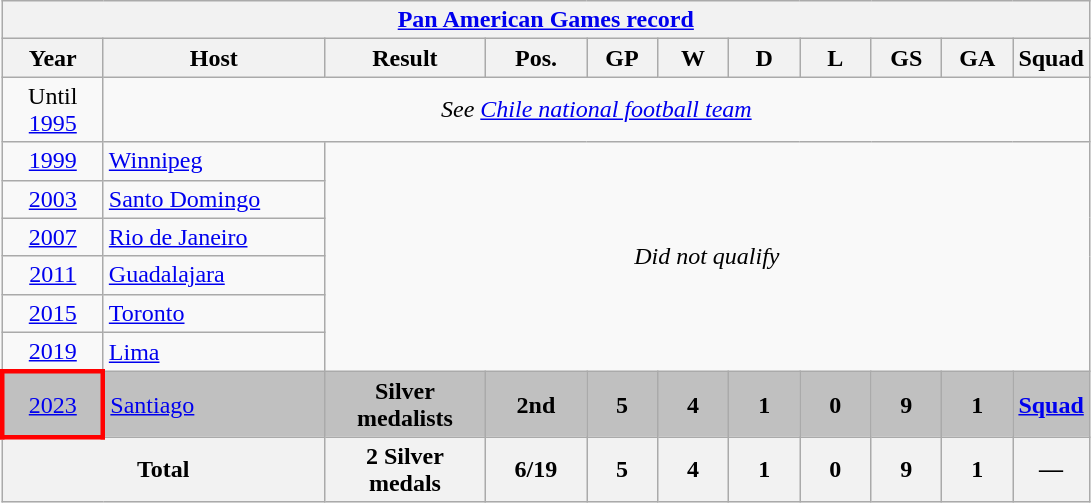<table class="wikitable" style="text-align: center">
<tr>
<th colspan=11><a href='#'>Pan American Games record</a></th>
</tr>
<tr>
<th width=60px>Year</th>
<th width=140px>Host</th>
<th width=100px>Result</th>
<th width=60px>Pos.</th>
<th width=40px>GP</th>
<th width=40px>W</th>
<th width=40px>D</th>
<th width=40px>L</th>
<th width=40px>GS</th>
<th width=40px>GA</th>
<th width=40px>Squad</th>
</tr>
<tr>
<td>Until <a href='#'>1995</a></td>
<td colspan=10><em>See <a href='#'>Chile national football team</a></em></td>
</tr>
<tr>
<td><a href='#'>1999</a></td>
<td align=left> <a href='#'>Winnipeg</a></td>
<td colspan=9 rowspan=6><em>Did not qualify</em></td>
</tr>
<tr>
<td><a href='#'>2003</a></td>
<td align=left> <a href='#'>Santo Domingo</a></td>
</tr>
<tr>
<td><a href='#'>2007</a></td>
<td align=left> <a href='#'>Rio de Janeiro</a></td>
</tr>
<tr>
<td><a href='#'>2011</a></td>
<td align=left> <a href='#'>Guadalajara</a></td>
</tr>
<tr>
<td><a href='#'>2015</a></td>
<td align=left> <a href='#'>Toronto</a></td>
</tr>
<tr>
<td><a href='#'>2019</a></td>
<td align=left> <a href='#'>Lima</a></td>
</tr>
<tr bgcolor=silver>
<td style="border: 3px solid red"><a href='#'>2023</a></td>
<td align=left> <a href='#'>Santiago</a></td>
<td><strong>Silver medalists</strong></td>
<td><strong>2nd</strong></td>
<td><strong>5</strong></td>
<td><strong>4</strong></td>
<td><strong>1</strong></td>
<td><strong>0</strong></td>
<td><strong>9</strong></td>
<td><strong>1</strong></td>
<td><strong><a href='#'>Squad</a></strong></td>
</tr>
<tr>
<th colspan=2>Total</th>
<th>2 Silver medals</th>
<th>6/19</th>
<th>5</th>
<th>4</th>
<th>1</th>
<th>0</th>
<th>9</th>
<th>1</th>
<th>—</th>
</tr>
</table>
